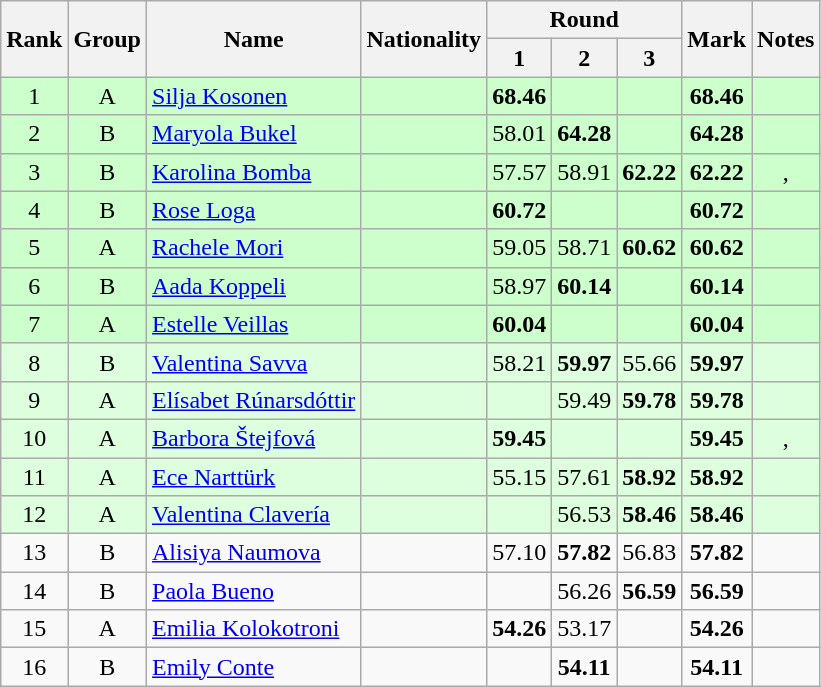<table class="wikitable sortable" style="text-align:center">
<tr>
<th rowspan=2>Rank</th>
<th rowspan=2>Group</th>
<th rowspan=2>Name</th>
<th rowspan=2>Nationality</th>
<th colspan=3>Round</th>
<th rowspan=2>Mark</th>
<th rowspan=2>Notes</th>
</tr>
<tr>
<th>1</th>
<th>2</th>
<th>3</th>
</tr>
<tr bgcolor=ccffcc>
<td>1</td>
<td>A</td>
<td align=left><a href='#'>Silja Kosonen</a></td>
<td align=left></td>
<td><strong>68.46</strong></td>
<td></td>
<td></td>
<td><strong>68.46</strong></td>
<td></td>
</tr>
<tr bgcolor=ccffcc>
<td>2</td>
<td>B</td>
<td align=left><a href='#'>Maryola Bukel</a></td>
<td align=left></td>
<td>58.01</td>
<td><strong>64.28</strong></td>
<td></td>
<td><strong>64.28</strong></td>
<td></td>
</tr>
<tr bgcolor=ccffcc>
<td>3</td>
<td>B</td>
<td align=left><a href='#'>Karolina Bomba</a></td>
<td align=left></td>
<td>57.57</td>
<td>58.91</td>
<td><strong>62.22</strong></td>
<td><strong>62.22</strong></td>
<td>, </td>
</tr>
<tr bgcolor=ccffcc>
<td>4</td>
<td>B</td>
<td align=left><a href='#'>Rose Loga</a></td>
<td align=left></td>
<td><strong>60.72</strong></td>
<td></td>
<td></td>
<td><strong>60.72</strong></td>
<td></td>
</tr>
<tr bgcolor=ccffcc>
<td>5</td>
<td>A</td>
<td align=left><a href='#'>Rachele Mori</a></td>
<td align=left></td>
<td>59.05</td>
<td>58.71</td>
<td><strong>60.62</strong></td>
<td><strong>60.62</strong></td>
<td></td>
</tr>
<tr bgcolor=ccffcc>
<td>6</td>
<td>B</td>
<td align=left><a href='#'>Aada Koppeli</a></td>
<td align=left></td>
<td>58.97</td>
<td><strong>60.14</strong></td>
<td></td>
<td><strong>60.14</strong></td>
<td></td>
</tr>
<tr bgcolor=ccffcc>
<td>7</td>
<td>A</td>
<td align=left><a href='#'>Estelle Veillas</a></td>
<td align=left></td>
<td><strong>60.04</strong></td>
<td></td>
<td></td>
<td><strong>60.04</strong></td>
<td></td>
</tr>
<tr bgcolor=ddffdd>
<td>8</td>
<td>B</td>
<td align=left><a href='#'>Valentina Savva</a></td>
<td align=left></td>
<td>58.21</td>
<td><strong>59.97</strong></td>
<td>55.66</td>
<td><strong>59.97</strong></td>
<td></td>
</tr>
<tr bgcolor=ddffdd>
<td>9</td>
<td>A</td>
<td align=left><a href='#'>Elísabet Rúnarsdóttir</a></td>
<td align=left></td>
<td></td>
<td>59.49</td>
<td><strong>59.78</strong></td>
<td><strong>59.78</strong></td>
<td></td>
</tr>
<tr bgcolor=ddffdd>
<td>10</td>
<td>A</td>
<td align=left><a href='#'>Barbora Štejfová</a></td>
<td align=left></td>
<td><strong>59.45</strong></td>
<td></td>
<td></td>
<td><strong>59.45</strong></td>
<td>, </td>
</tr>
<tr bgcolor=ddffdd>
<td>11</td>
<td>A</td>
<td align=left><a href='#'>Ece Narttürk</a></td>
<td align=left></td>
<td>55.15</td>
<td>57.61</td>
<td><strong>58.92</strong></td>
<td><strong>58.92</strong></td>
<td></td>
</tr>
<tr bgcolor=ddffdd>
<td>12</td>
<td>A</td>
<td align=left><a href='#'>Valentina Clavería</a></td>
<td align=left></td>
<td></td>
<td>56.53</td>
<td><strong>58.46</strong></td>
<td><strong>58.46</strong></td>
<td></td>
</tr>
<tr>
<td>13</td>
<td>B</td>
<td align=left><a href='#'>Alisiya Naumova</a></td>
<td align=left></td>
<td>57.10</td>
<td><strong>57.82</strong></td>
<td>56.83</td>
<td><strong>57.82</strong></td>
<td></td>
</tr>
<tr>
<td>14</td>
<td>B</td>
<td align=left><a href='#'>Paola Bueno</a></td>
<td align=left></td>
<td></td>
<td>56.26</td>
<td><strong>56.59</strong></td>
<td><strong>56.59</strong></td>
<td></td>
</tr>
<tr>
<td>15</td>
<td>A</td>
<td align=left><a href='#'>Emilia Kolokotroni</a></td>
<td align=left></td>
<td><strong>54.26</strong></td>
<td>53.17</td>
<td></td>
<td><strong>54.26</strong></td>
<td></td>
</tr>
<tr>
<td>16</td>
<td>B</td>
<td align=left><a href='#'>Emily Conte</a></td>
<td align=left></td>
<td></td>
<td><strong>54.11</strong></td>
<td></td>
<td><strong>54.11</strong></td>
<td></td>
</tr>
</table>
